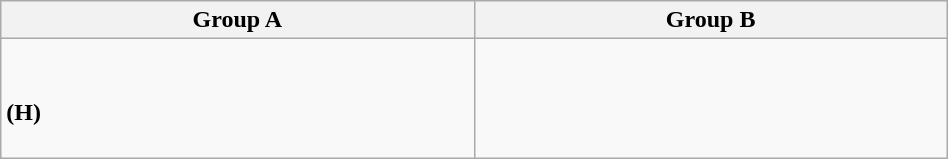<table class=wikitable width=50%>
<tr>
<th width=25%>Group A</th>
<th width=25%>Group B</th>
</tr>
<tr>
<td><br><br> <strong>(H)</strong><br><br></td>
<td><br><br><br><br></td>
</tr>
</table>
